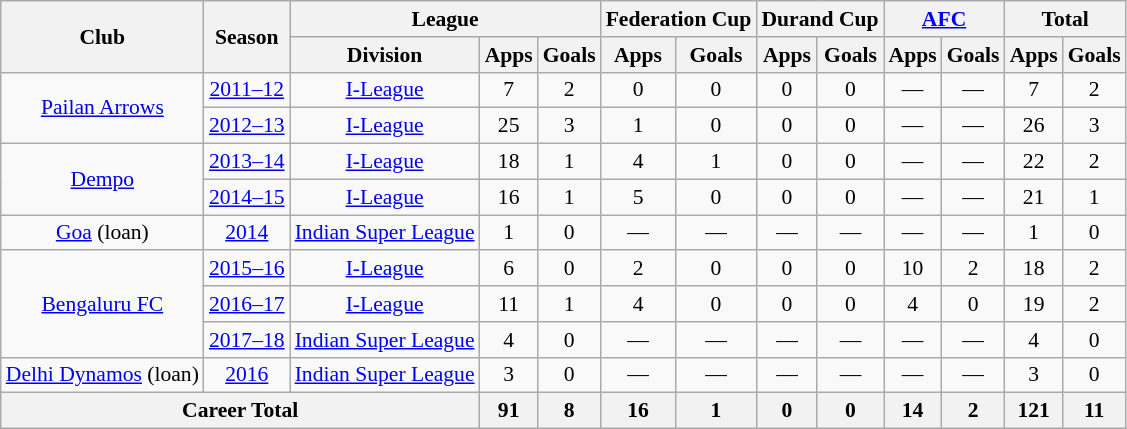<table class="wikitable" style="font-size:90%; text-align:center;">
<tr>
<th rowspan="2">Club</th>
<th rowspan="2">Season</th>
<th colspan="3">League</th>
<th colspan="2">Federation Cup</th>
<th colspan="2">Durand Cup</th>
<th colspan="2"><a href='#'>AFC</a></th>
<th colspan="2">Total</th>
</tr>
<tr>
<th>Division</th>
<th>Apps</th>
<th>Goals</th>
<th>Apps</th>
<th>Goals</th>
<th>Apps</th>
<th>Goals</th>
<th>Apps</th>
<th>Goals</th>
<th>Apps</th>
<th>Goals</th>
</tr>
<tr>
<td rowspan="2"><a href='#'>Pailan Arrows</a></td>
<td><a href='#'>2011–12</a></td>
<td><a href='#'>I-League</a></td>
<td>7</td>
<td>2</td>
<td>0</td>
<td>0</td>
<td>0</td>
<td>0</td>
<td>—</td>
<td>—</td>
<td>7</td>
<td>2</td>
</tr>
<tr>
<td><a href='#'>2012–13</a></td>
<td><a href='#'>I-League</a></td>
<td>25</td>
<td>3</td>
<td>1</td>
<td>0</td>
<td>0</td>
<td>0</td>
<td>—</td>
<td>—</td>
<td>26</td>
<td>3</td>
</tr>
<tr>
<td rowspan="2"><a href='#'>Dempo</a></td>
<td><a href='#'>2013–14</a></td>
<td><a href='#'>I-League</a></td>
<td>18</td>
<td>1</td>
<td>4</td>
<td>1</td>
<td>0</td>
<td>0</td>
<td>—</td>
<td>—</td>
<td>22</td>
<td>2</td>
</tr>
<tr>
<td><a href='#'>2014–15</a></td>
<td><a href='#'>I-League</a></td>
<td>16</td>
<td>1</td>
<td>5</td>
<td>0</td>
<td>0</td>
<td>0</td>
<td>—</td>
<td>—</td>
<td>21</td>
<td>1</td>
</tr>
<tr>
<td rowspan="1"><a href='#'>Goa</a> (loan)</td>
<td><a href='#'>2014</a></td>
<td><a href='#'>Indian Super League</a></td>
<td>1</td>
<td>0</td>
<td>—</td>
<td>—</td>
<td>—</td>
<td>—</td>
<td>—</td>
<td>—</td>
<td>1</td>
<td>0</td>
</tr>
<tr>
<td rowspan="3"><a href='#'>Bengaluru FC</a></td>
<td><a href='#'>2015–16</a></td>
<td><a href='#'>I-League</a></td>
<td>6</td>
<td>0</td>
<td>2</td>
<td>0</td>
<td>0</td>
<td>0</td>
<td>10</td>
<td>2</td>
<td>18</td>
<td>2</td>
</tr>
<tr>
<td><a href='#'>2016–17</a></td>
<td><a href='#'>I-League</a></td>
<td>11</td>
<td>1</td>
<td>4</td>
<td>0</td>
<td>0</td>
<td>0</td>
<td>4</td>
<td>0</td>
<td>19</td>
<td>2</td>
</tr>
<tr>
<td><a href='#'>2017–18</a></td>
<td><a href='#'>Indian Super League</a></td>
<td>4</td>
<td>0</td>
<td>—</td>
<td>—</td>
<td>—</td>
<td>—</td>
<td>—</td>
<td>—</td>
<td>4</td>
<td>0</td>
</tr>
<tr>
<td rowspan="1"><a href='#'>Delhi Dynamos</a> (loan)</td>
<td><a href='#'>2016</a></td>
<td><a href='#'>Indian Super League</a></td>
<td>3</td>
<td>0</td>
<td>—</td>
<td>—</td>
<td>—</td>
<td>—</td>
<td>—</td>
<td>—</td>
<td>3</td>
<td>0</td>
</tr>
<tr>
<th colspan="3">Career Total</th>
<th>91</th>
<th>8</th>
<th>16</th>
<th>1</th>
<th>0</th>
<th>0</th>
<th>14</th>
<th>2</th>
<th>121</th>
<th>11</th>
</tr>
</table>
